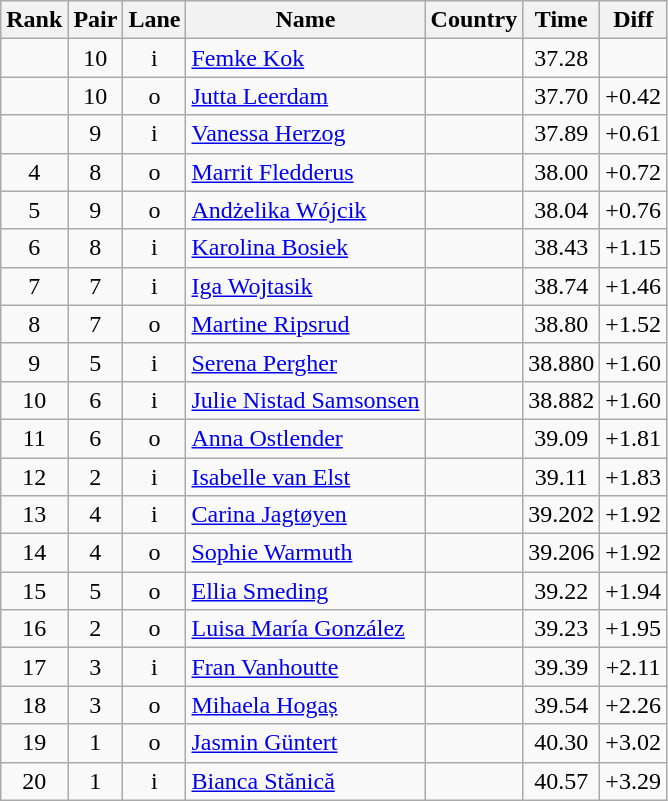<table class="wikitable sortable" style="text-align:center">
<tr>
<th>Rank</th>
<th>Pair</th>
<th>Lane</th>
<th>Name</th>
<th>Country</th>
<th>Time</th>
<th>Diff</th>
</tr>
<tr>
<td></td>
<td>10</td>
<td>i</td>
<td align=left><a href='#'>Femke Kok</a></td>
<td align=left></td>
<td>37.28</td>
<td></td>
</tr>
<tr>
<td></td>
<td>10</td>
<td>o</td>
<td align=left><a href='#'>Jutta Leerdam</a></td>
<td align=left></td>
<td>37.70</td>
<td>+0.42</td>
</tr>
<tr>
<td></td>
<td>9</td>
<td>i</td>
<td align=left><a href='#'>Vanessa Herzog</a></td>
<td align=left></td>
<td>37.89</td>
<td>+0.61</td>
</tr>
<tr>
<td>4</td>
<td>8</td>
<td>o</td>
<td align=left><a href='#'>Marrit Fledderus</a></td>
<td align=left></td>
<td>38.00</td>
<td>+0.72</td>
</tr>
<tr>
<td>5</td>
<td>9</td>
<td>o</td>
<td align=left><a href='#'>Andżelika Wójcik</a></td>
<td align=left></td>
<td>38.04</td>
<td>+0.76</td>
</tr>
<tr>
<td>6</td>
<td>8</td>
<td>i</td>
<td align=left><a href='#'>Karolina Bosiek</a></td>
<td align=left></td>
<td>38.43</td>
<td>+1.15</td>
</tr>
<tr>
<td>7</td>
<td>7</td>
<td>i</td>
<td align=left><a href='#'>Iga Wojtasik</a></td>
<td align=left></td>
<td>38.74</td>
<td>+1.46</td>
</tr>
<tr>
<td>8</td>
<td>7</td>
<td>o</td>
<td align=left><a href='#'>Martine Ripsrud</a></td>
<td align=left></td>
<td>38.80</td>
<td>+1.52</td>
</tr>
<tr>
<td>9</td>
<td>5</td>
<td>i</td>
<td align=left><a href='#'>Serena Pergher</a></td>
<td align=left></td>
<td>38.880</td>
<td>+1.60</td>
</tr>
<tr>
<td>10</td>
<td>6</td>
<td>i</td>
<td align=left><a href='#'>Julie Nistad Samsonsen</a></td>
<td align=left></td>
<td>38.882</td>
<td>+1.60</td>
</tr>
<tr>
<td>11</td>
<td>6</td>
<td>o</td>
<td align=left><a href='#'>Anna Ostlender</a></td>
<td align=left></td>
<td>39.09</td>
<td>+1.81</td>
</tr>
<tr>
<td>12</td>
<td>2</td>
<td>i</td>
<td align=left><a href='#'>Isabelle van Elst</a></td>
<td align=left></td>
<td>39.11</td>
<td>+1.83</td>
</tr>
<tr>
<td>13</td>
<td>4</td>
<td>i</td>
<td align=left><a href='#'>Carina Jagtøyen</a></td>
<td align=left></td>
<td>39.202</td>
<td>+1.92</td>
</tr>
<tr>
<td>14</td>
<td>4</td>
<td>o</td>
<td align=left><a href='#'>Sophie Warmuth</a></td>
<td align=left></td>
<td>39.206</td>
<td>+1.92</td>
</tr>
<tr>
<td>15</td>
<td>5</td>
<td>o</td>
<td align=left><a href='#'>Ellia Smeding</a></td>
<td align=left></td>
<td>39.22</td>
<td>+1.94</td>
</tr>
<tr>
<td>16</td>
<td>2</td>
<td>o</td>
<td align=left><a href='#'>Luisa María González</a></td>
<td align=left></td>
<td>39.23</td>
<td>+1.95</td>
</tr>
<tr>
<td>17</td>
<td>3</td>
<td>i</td>
<td align=left><a href='#'>Fran Vanhoutte</a></td>
<td align=left></td>
<td>39.39</td>
<td>+2.11</td>
</tr>
<tr>
<td>18</td>
<td>3</td>
<td>o</td>
<td align=left><a href='#'>Mihaela Hogaș</a></td>
<td align=left></td>
<td>39.54</td>
<td>+2.26</td>
</tr>
<tr>
<td>19</td>
<td>1</td>
<td>o</td>
<td align=left><a href='#'>Jasmin Güntert</a></td>
<td align=left></td>
<td>40.30</td>
<td>+3.02</td>
</tr>
<tr>
<td>20</td>
<td>1</td>
<td>i</td>
<td align=left><a href='#'>Bianca Stănică</a></td>
<td align=left></td>
<td>40.57</td>
<td>+3.29</td>
</tr>
</table>
